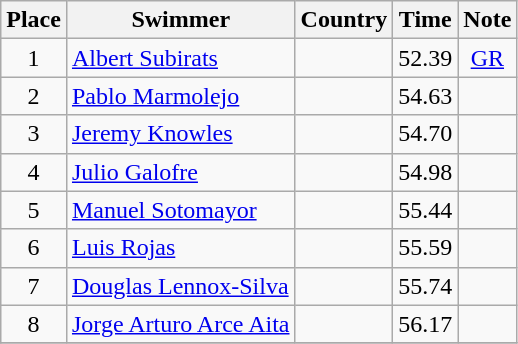<table class="wikitable" style="text-align:center">
<tr>
<th>Place</th>
<th>Swimmer</th>
<th>Country</th>
<th>Time</th>
<th>Note</th>
</tr>
<tr>
<td>1</td>
<td align=left><a href='#'>Albert Subirats</a></td>
<td align=left></td>
<td>52.39</td>
<td><a href='#'>GR</a></td>
</tr>
<tr>
<td>2</td>
<td align=left><a href='#'>Pablo Marmolejo</a></td>
<td align=left></td>
<td>54.63</td>
<td></td>
</tr>
<tr>
<td>3</td>
<td align=left><a href='#'>Jeremy Knowles</a></td>
<td align=left></td>
<td>54.70</td>
<td></td>
</tr>
<tr>
<td>4</td>
<td align=left><a href='#'>Julio Galofre</a></td>
<td align=left></td>
<td>54.98</td>
<td></td>
</tr>
<tr>
<td>5</td>
<td align=left><a href='#'>Manuel Sotomayor</a></td>
<td align=left></td>
<td>55.44</td>
<td></td>
</tr>
<tr>
<td>6</td>
<td align=left><a href='#'>Luis Rojas</a></td>
<td align=left></td>
<td>55.59</td>
<td></td>
</tr>
<tr>
<td>7</td>
<td align=left><a href='#'>Douglas Lennox-Silva</a></td>
<td align=left></td>
<td>55.74</td>
<td></td>
</tr>
<tr>
<td>8</td>
<td align=left><a href='#'>Jorge Arturo Arce Aita</a></td>
<td align=left></td>
<td>56.17</td>
<td></td>
</tr>
<tr>
</tr>
</table>
